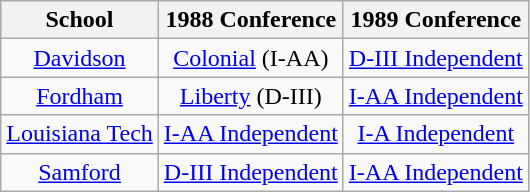<table class="wikitable sortable">
<tr>
<th>School</th>
<th>1988 Conference</th>
<th>1989 Conference</th>
</tr>
<tr style="text-align:center;">
<td><a href='#'>Davidson</a></td>
<td><a href='#'>Colonial</a> (I-AA)</td>
<td><a href='#'>D-III Independent</a></td>
</tr>
<tr style="text-align:center;">
<td><a href='#'>Fordham</a></td>
<td><a href='#'>Liberty</a> (D-III)</td>
<td><a href='#'>I-AA Independent</a></td>
</tr>
<tr style="text-align:center;">
<td><a href='#'>Louisiana Tech</a></td>
<td><a href='#'>I-AA Independent</a></td>
<td><a href='#'>I-A Independent</a></td>
</tr>
<tr style="text-align:center;">
<td><a href='#'>Samford</a></td>
<td><a href='#'>D-III Independent</a></td>
<td><a href='#'>I-AA Independent</a></td>
</tr>
</table>
